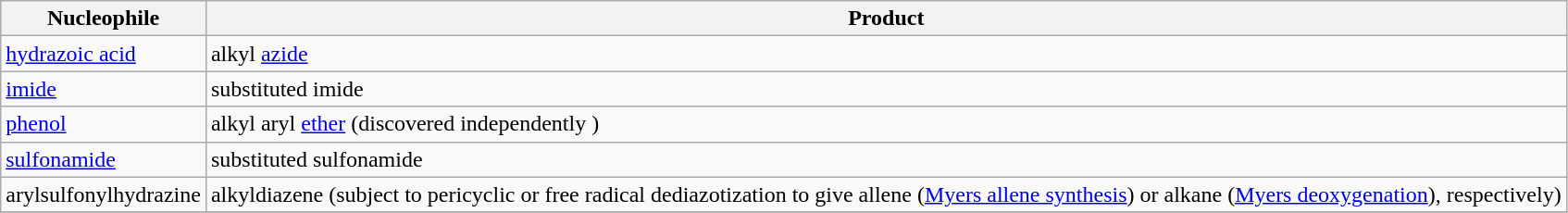<table class=wikitable>
<tr>
<th>Nucleophile</th>
<th>Product</th>
</tr>
<tr>
<td><a href='#'>hydrazoic acid</a></td>
<td>alkyl <a href='#'>azide</a></td>
</tr>
<tr>
<td><a href='#'>imide</a></td>
<td>substituted imide</td>
</tr>
<tr>
<td><a href='#'>phenol</a></td>
<td>alkyl aryl <a href='#'>ether</a> (discovered independently )</td>
</tr>
<tr>
<td><a href='#'>sulfonamide</a></td>
<td>substituted sulfonamide</td>
</tr>
<tr>
<td>arylsulfonylhydrazine</td>
<td>alkyldiazene (subject to pericyclic or free radical dediazotization to give allene (<a href='#'>Myers allene synthesis</a>) or alkane (<a href='#'>Myers deoxygenation</a>), respectively)</td>
</tr>
<tr>
</tr>
</table>
